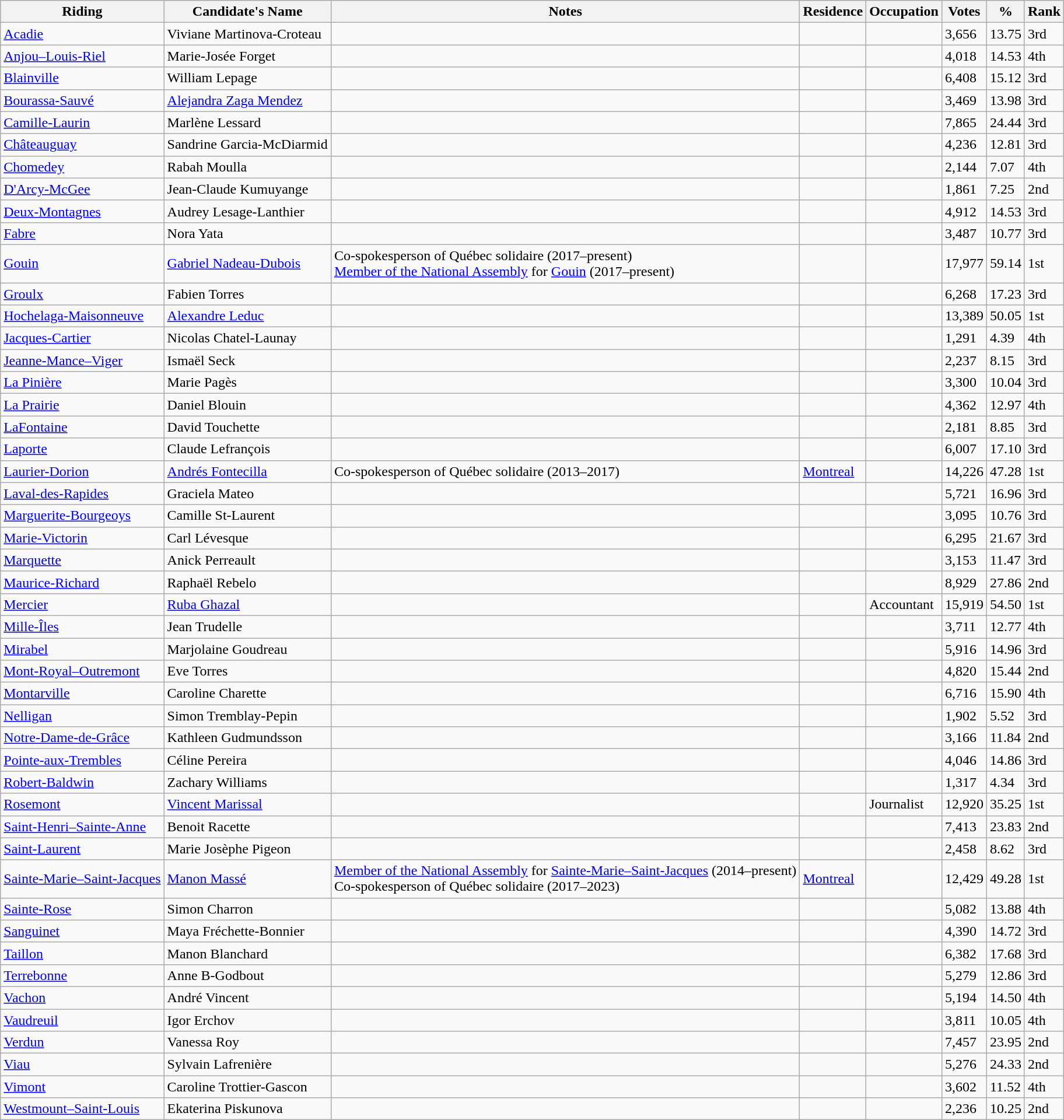<table class="wikitable sortable">
<tr>
<th>Riding<br></th>
<th>Candidate's Name</th>
<th>Notes</th>
<th>Residence</th>
<th>Occupation</th>
<th>Votes</th>
<th>%</th>
<th>Rank</th>
</tr>
<tr>
<td><a href='#'>Acadie</a></td>
<td>Viviane Martinova-Croteau</td>
<td></td>
<td></td>
<td></td>
<td>3,656</td>
<td>13.75</td>
<td>3rd</td>
</tr>
<tr>
<td><a href='#'>Anjou–Louis-Riel</a></td>
<td>Marie-Josée Forget</td>
<td></td>
<td></td>
<td></td>
<td>4,018</td>
<td>14.53</td>
<td>4th</td>
</tr>
<tr>
<td><a href='#'>Blainville</a></td>
<td>William Lepage</td>
<td></td>
<td></td>
<td></td>
<td>6,408</td>
<td>15.12</td>
<td>3rd</td>
</tr>
<tr>
<td><a href='#'>Bourassa-Sauvé</a></td>
<td><a href='#'>Alejandra Zaga Mendez</a></td>
<td></td>
<td></td>
<td></td>
<td>3,469</td>
<td>13.98</td>
<td>3rd</td>
</tr>
<tr>
<td><a href='#'>Camille-Laurin</a></td>
<td>Marlène Lessard</td>
<td></td>
<td></td>
<td></td>
<td>7,865</td>
<td>24.44</td>
<td>3rd</td>
</tr>
<tr>
<td><a href='#'>Châteauguay</a></td>
<td>Sandrine Garcia-McDiarmid</td>
<td></td>
<td></td>
<td></td>
<td>4,236</td>
<td>12.81</td>
<td>3rd</td>
</tr>
<tr>
<td><a href='#'>Chomedey</a></td>
<td>Rabah Moulla</td>
<td></td>
<td></td>
<td></td>
<td>2,144</td>
<td>7.07</td>
<td>4th</td>
</tr>
<tr>
<td><a href='#'>D'Arcy-McGee</a></td>
<td>Jean-Claude Kumuyange</td>
<td></td>
<td></td>
<td></td>
<td>1,861</td>
<td>7.25</td>
<td>2nd</td>
</tr>
<tr>
<td><a href='#'>Deux-Montagnes</a></td>
<td>Audrey Lesage-Lanthier</td>
<td></td>
<td></td>
<td></td>
<td>4,912</td>
<td>14.53</td>
<td>3rd</td>
</tr>
<tr>
<td><a href='#'>Fabre</a></td>
<td>Nora Yata</td>
<td></td>
<td></td>
<td></td>
<td>3,487</td>
<td>10.77</td>
<td>3rd</td>
</tr>
<tr>
<td><a href='#'>Gouin</a></td>
<td><a href='#'>Gabriel Nadeau-Dubois</a></td>
<td>Co-spokesperson of Québec solidaire (2017–present) <br> <a href='#'>Member of the National Assembly</a> for <a href='#'>Gouin</a> (2017–present)</td>
<td></td>
<td></td>
<td>17,977</td>
<td>59.14</td>
<td>1st</td>
</tr>
<tr>
<td><a href='#'>Groulx</a></td>
<td>Fabien Torres</td>
<td></td>
<td></td>
<td></td>
<td>6,268</td>
<td>17.23</td>
<td>3rd</td>
</tr>
<tr>
<td><a href='#'>Hochelaga-Maisonneuve</a></td>
<td><a href='#'>Alexandre Leduc</a></td>
<td></td>
<td></td>
<td></td>
<td>13,389</td>
<td>50.05</td>
<td>1st</td>
</tr>
<tr>
<td><a href='#'>Jacques-Cartier</a></td>
<td>Nicolas Chatel-Launay</td>
<td></td>
<td></td>
<td></td>
<td>1,291</td>
<td>4.39</td>
<td>4th</td>
</tr>
<tr>
<td><a href='#'>Jeanne-Mance–Viger</a></td>
<td>Ismaël Seck</td>
<td></td>
<td></td>
<td></td>
<td>2,237</td>
<td>8.15</td>
<td>3rd</td>
</tr>
<tr>
<td><a href='#'>La Pinière</a></td>
<td>Marie Pagès</td>
<td></td>
<td></td>
<td></td>
<td>3,300</td>
<td>10.04</td>
<td>3rd</td>
</tr>
<tr>
<td><a href='#'>La Prairie</a></td>
<td>Daniel Blouin</td>
<td></td>
<td></td>
<td></td>
<td>4,362</td>
<td>12.97</td>
<td>4th</td>
</tr>
<tr>
<td><a href='#'>LaFontaine</a></td>
<td>David Touchette</td>
<td></td>
<td></td>
<td></td>
<td>2,181</td>
<td>8.85</td>
<td>3rd</td>
</tr>
<tr>
<td><a href='#'>Laporte</a></td>
<td>Claude Lefrançois</td>
<td></td>
<td></td>
<td></td>
<td>6,007</td>
<td>17.10</td>
<td>3rd</td>
</tr>
<tr>
<td><a href='#'>Laurier-Dorion</a></td>
<td><a href='#'>Andrés Fontecilla</a></td>
<td>Co-spokesperson of Québec solidaire (2013–2017)</td>
<td><a href='#'>Montreal</a></td>
<td></td>
<td>14,226</td>
<td>47.28</td>
<td>1st</td>
</tr>
<tr>
<td><a href='#'>Laval-des-Rapides</a></td>
<td>Graciela Mateo</td>
<td></td>
<td></td>
<td></td>
<td>5,721</td>
<td>16.96</td>
<td>3rd</td>
</tr>
<tr>
<td><a href='#'>Marguerite-Bourgeoys</a></td>
<td>Camille St-Laurent</td>
<td></td>
<td></td>
<td></td>
<td>3,095</td>
<td>10.76</td>
<td>3rd</td>
</tr>
<tr>
<td><a href='#'>Marie-Victorin</a></td>
<td>Carl Lévesque</td>
<td></td>
<td></td>
<td></td>
<td>6,295</td>
<td>21.67</td>
<td>3rd</td>
</tr>
<tr>
<td><a href='#'>Marquette</a></td>
<td>Anick Perreault</td>
<td></td>
<td></td>
<td></td>
<td>3,153</td>
<td>11.47</td>
<td>3rd</td>
</tr>
<tr>
<td><a href='#'>Maurice-Richard</a></td>
<td>Raphaël Rebelo</td>
<td></td>
<td></td>
<td></td>
<td>8,929</td>
<td>27.86</td>
<td>2nd</td>
</tr>
<tr>
<td><a href='#'>Mercier</a></td>
<td><a href='#'>Ruba Ghazal</a></td>
<td></td>
<td></td>
<td>Accountant</td>
<td>15,919</td>
<td>54.50</td>
<td>1st</td>
</tr>
<tr>
<td><a href='#'>Mille-Îles</a></td>
<td>Jean Trudelle</td>
<td></td>
<td></td>
<td></td>
<td>3,711</td>
<td>12.77</td>
<td>4th</td>
</tr>
<tr>
<td><a href='#'>Mirabel</a></td>
<td>Marjolaine Goudreau</td>
<td></td>
<td></td>
<td></td>
<td>5,916</td>
<td>14.96</td>
<td>3rd</td>
</tr>
<tr>
<td><a href='#'>Mont-Royal–Outremont</a></td>
<td>Eve Torres</td>
<td></td>
<td></td>
<td></td>
<td>4,820</td>
<td>15.44</td>
<td>2nd</td>
</tr>
<tr>
<td><a href='#'>Montarville</a></td>
<td>Caroline Charette</td>
<td></td>
<td></td>
<td></td>
<td>6,716</td>
<td>15.90</td>
<td>4th</td>
</tr>
<tr>
<td><a href='#'>Nelligan</a></td>
<td>Simon Tremblay-Pepin</td>
<td></td>
<td></td>
<td></td>
<td>1,902</td>
<td>5.52</td>
<td>3rd</td>
</tr>
<tr>
<td><a href='#'>Notre-Dame-de-Grâce</a></td>
<td>Kathleen Gudmundsson</td>
<td></td>
<td></td>
<td></td>
<td>3,166</td>
<td>11.84</td>
<td>2nd</td>
</tr>
<tr>
<td><a href='#'>Pointe-aux-Trembles</a></td>
<td>Céline Pereira</td>
<td></td>
<td></td>
<td></td>
<td>4,046</td>
<td>14.86</td>
<td>3rd</td>
</tr>
<tr>
<td><a href='#'>Robert-Baldwin</a></td>
<td>Zachary Williams</td>
<td></td>
<td></td>
<td></td>
<td>1,317</td>
<td>4.34</td>
<td>3rd</td>
</tr>
<tr>
<td><a href='#'>Rosemont</a></td>
<td><a href='#'>Vincent Marissal</a></td>
<td></td>
<td></td>
<td>Journalist</td>
<td>12,920</td>
<td>35.25</td>
<td>1st</td>
</tr>
<tr>
<td><a href='#'>Saint-Henri–Sainte-Anne</a></td>
<td>Benoit Racette</td>
<td></td>
<td></td>
<td></td>
<td>7,413</td>
<td>23.83</td>
<td>2nd</td>
</tr>
<tr>
<td><a href='#'>Saint-Laurent</a></td>
<td>Marie Josèphe Pigeon</td>
<td></td>
<td></td>
<td></td>
<td>2,458</td>
<td>8.62</td>
<td>3rd</td>
</tr>
<tr>
<td><a href='#'>Sainte-Marie–Saint-Jacques</a></td>
<td><a href='#'>Manon Massé</a></td>
<td><a href='#'>Member of the National Assembly</a> for <a href='#'>Sainte-Marie–Saint-Jacques</a> (2014–present) <br> Co-spokesperson of Québec solidaire (2017–2023)</td>
<td><a href='#'>Montreal</a></td>
<td></td>
<td>12,429</td>
<td>49.28</td>
<td>1st</td>
</tr>
<tr>
<td><a href='#'>Sainte-Rose</a></td>
<td>Simon Charron</td>
<td></td>
<td></td>
<td></td>
<td>5,082</td>
<td>13.88</td>
<td>4th</td>
</tr>
<tr>
<td><a href='#'>Sanguinet</a></td>
<td>Maya Fréchette-Bonnier</td>
<td></td>
<td></td>
<td></td>
<td>4,390</td>
<td>14.72</td>
<td>3rd</td>
</tr>
<tr>
<td><a href='#'>Taillon</a></td>
<td>Manon Blanchard</td>
<td></td>
<td></td>
<td></td>
<td>6,382</td>
<td>17.68</td>
<td>3rd</td>
</tr>
<tr>
<td><a href='#'>Terrebonne</a></td>
<td>Anne B-Godbout</td>
<td></td>
<td></td>
<td></td>
<td>5,279</td>
<td>12.86</td>
<td>3rd</td>
</tr>
<tr>
<td><a href='#'>Vachon</a></td>
<td>André Vincent</td>
<td></td>
<td></td>
<td></td>
<td>5,194</td>
<td>14.50</td>
<td>4th</td>
</tr>
<tr>
<td><a href='#'>Vaudreuil</a></td>
<td>Igor Erchov</td>
<td></td>
<td></td>
<td></td>
<td>3,811</td>
<td>10.05</td>
<td>4th</td>
</tr>
<tr>
<td><a href='#'>Verdun</a></td>
<td>Vanessa Roy</td>
<td></td>
<td></td>
<td></td>
<td>7,457</td>
<td>23.95</td>
<td>2nd</td>
</tr>
<tr>
<td><a href='#'>Viau</a></td>
<td>Sylvain Lafrenière</td>
<td></td>
<td></td>
<td></td>
<td>5,276</td>
<td>24.33</td>
<td>2nd</td>
</tr>
<tr>
<td><a href='#'>Vimont</a></td>
<td>Caroline Trottier-Gascon</td>
<td></td>
<td></td>
<td></td>
<td>3,602</td>
<td>11.52</td>
<td>4th</td>
</tr>
<tr>
<td><a href='#'>Westmount–Saint-Louis</a></td>
<td>Ekaterina Piskunova</td>
<td></td>
<td></td>
<td></td>
<td>2,236</td>
<td>10.25</td>
<td>2nd</td>
</tr>
</table>
